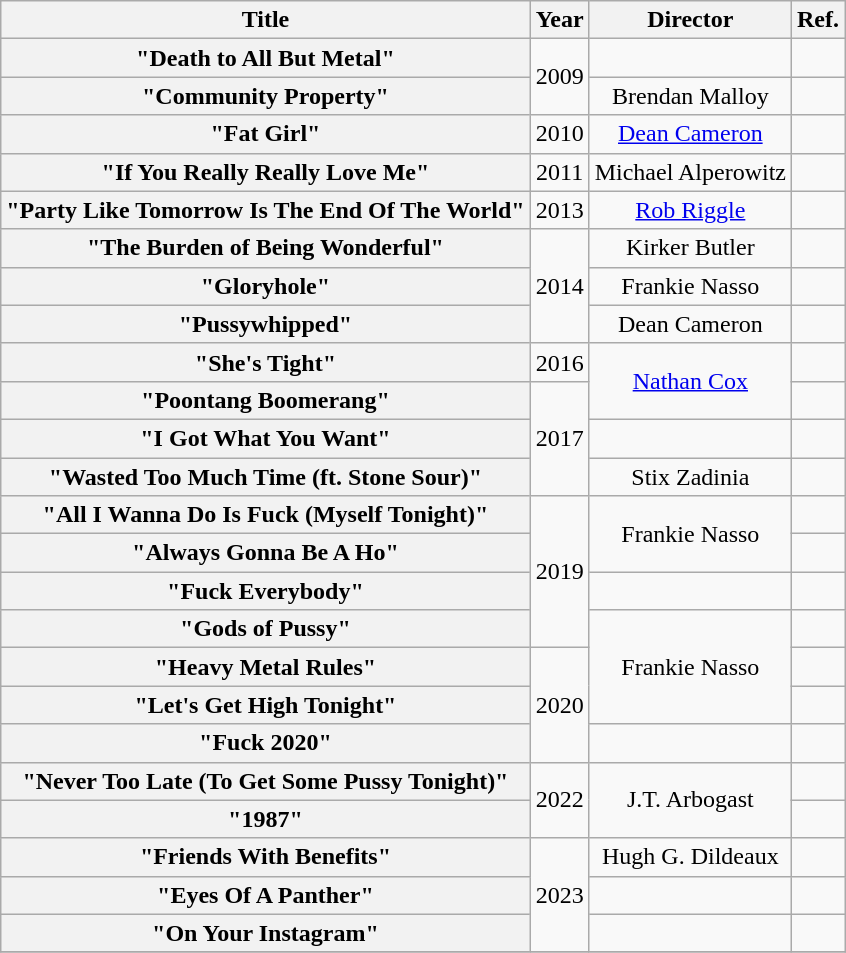<table class="wikitable plainrowheaders" style="text-align:center;">
<tr>
<th>Title</th>
<th>Year</th>
<th>Director</th>
<th>Ref.</th>
</tr>
<tr>
<th scope="row">"Death to All But Metal"</th>
<td rowspan="2">2009</td>
<td></td>
<td></td>
</tr>
<tr>
<th scope="row">"Community Property"</th>
<td>Brendan Malloy</td>
<td></td>
</tr>
<tr>
<th scope="row">"Fat Girl"</th>
<td>2010</td>
<td><a href='#'>Dean Cameron</a></td>
<td></td>
</tr>
<tr>
<th scope="row">"If You Really Really Love Me"</th>
<td>2011</td>
<td>Michael Alperowitz</td>
<td></td>
</tr>
<tr>
<th scope="row">"Party Like Tomorrow Is The End Of The World"</th>
<td>2013</td>
<td><a href='#'>Rob Riggle</a></td>
<td></td>
</tr>
<tr>
<th scope="row">"The Burden of Being Wonderful"</th>
<td rowspan="3">2014</td>
<td>Kirker Butler</td>
<td></td>
</tr>
<tr>
<th scope="row">"Gloryhole"</th>
<td>Frankie Nasso</td>
<td></td>
</tr>
<tr>
<th scope="row">"Pussywhipped"</th>
<td>Dean Cameron</td>
<td></td>
</tr>
<tr>
<th scope="row">"She's Tight"</th>
<td>2016</td>
<td rowspan="2"><a href='#'>Nathan Cox</a></td>
<td></td>
</tr>
<tr>
<th scope="row">"Poontang Boomerang"</th>
<td rowspan="3">2017</td>
<td></td>
</tr>
<tr>
<th scope="row">"I Got What You Want"</th>
<td></td>
<td></td>
</tr>
<tr>
<th scope="row">"Wasted Too Much Time (ft. Stone Sour)"</th>
<td>Stix Zadinia</td>
<td></td>
</tr>
<tr>
<th scope="row">"All I Wanna Do Is Fuck (Myself Tonight)"</th>
<td rowspan="4">2019</td>
<td rowspan="2">Frankie Nasso</td>
<td></td>
</tr>
<tr>
<th scope="row">"Always Gonna Be A Ho"</th>
<td></td>
</tr>
<tr>
<th scope="row">"Fuck Everybody"</th>
<td></td>
<td></td>
</tr>
<tr>
<th scope="row">"Gods of Pussy"</th>
<td rowspan="3">Frankie Nasso</td>
<td></td>
</tr>
<tr>
<th scope="row">"Heavy Metal Rules"</th>
<td rowspan="3">2020</td>
<td></td>
</tr>
<tr>
<th scope="row">"Let's Get High Tonight"</th>
<td></td>
</tr>
<tr>
<th scope="row">"Fuck 2020"</th>
<td></td>
<td></td>
</tr>
<tr>
<th scope="row">"Never Too Late (To Get Some Pussy Tonight)"</th>
<td rowspan="2">2022</td>
<td rowspan="2">J.T. Arbogast</td>
<td></td>
</tr>
<tr>
<th scope="row">"1987"</th>
<td></td>
</tr>
<tr>
<th scope="row">"Friends With Benefits"</th>
<td rowspan="3">2023</td>
<td>Hugh G. Dildeaux</td>
<td></td>
</tr>
<tr>
<th scope="row">"Eyes Of A Panther"</th>
<td></td>
<td></td>
</tr>
<tr>
<th scope="row">"On Your Instagram"</th>
<td></td>
<td></td>
</tr>
<tr>
</tr>
</table>
